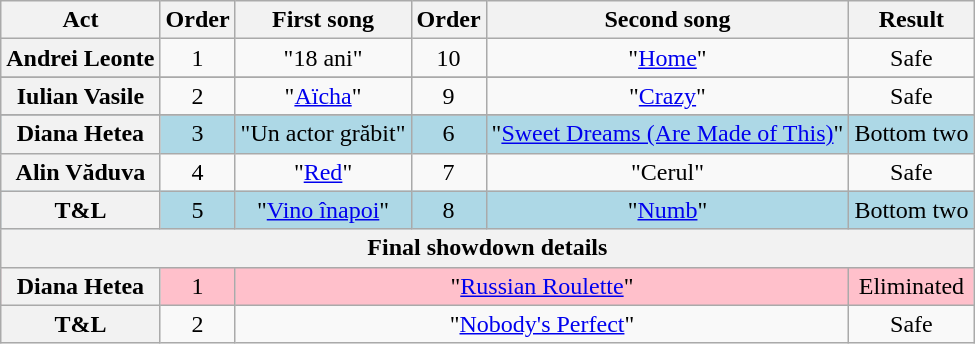<table class="wikitable plainrowheaders" style="text-align:center;">
<tr>
<th scope="col">Act</th>
<th scope="col">Order</th>
<th scope="col">First song</th>
<th scope="col">Order</th>
<th scope="col">Second song</th>
<th scope="col">Result</th>
</tr>
<tr>
<th scope="row">Andrei Leonte</th>
<td>1</td>
<td>"18 ani"</td>
<td>10</td>
<td>"<a href='#'>Home</a>"</td>
<td>Safe</td>
</tr>
<tr>
</tr>
<tr>
<th scope="row">Iulian Vasile</th>
<td>2</td>
<td>"<a href='#'>Aïcha</a>"</td>
<td>9</td>
<td>"<a href='#'>Crazy</a>"</td>
<td>Safe</td>
</tr>
<tr>
</tr>
<tr style="background:lightblue;">
<th scope="row">Diana Hetea</th>
<td>3</td>
<td>"Un actor grăbit"</td>
<td>6</td>
<td>"<a href='#'>Sweet Dreams (Are Made of This)</a>"</td>
<td>Bottom two</td>
</tr>
<tr>
<th scope="row">Alin Văduva</th>
<td>4</td>
<td>"<a href='#'>Red</a>"</td>
<td>7</td>
<td>"Cerul"</td>
<td>Safe</td>
</tr>
<tr style="background:lightblue;">
<th scope="row">T&L</th>
<td>5</td>
<td>"<a href='#'>Vino înapoi</a>"</td>
<td>8</td>
<td>"<a href='#'>Numb</a>"</td>
<td>Bottom two</td>
</tr>
<tr>
<th scope="col" colspan="7">Final showdown details</th>
</tr>
<tr style="background:pink;">
<th scope="row">Diana Hetea</th>
<td>1</td>
<td colspan="3">"<a href='#'>Russian Roulette</a>"</td>
<td>Eliminated</td>
</tr>
<tr>
<th scope="row">T&L</th>
<td>2</td>
<td colspan="3">"<a href='#'>Nobody's Perfect</a>"</td>
<td>Safe</td>
</tr>
</table>
